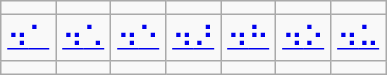<table class="wikitable noresize nowrap" style="text-align: center; font-size: larger;">
<tr>
<td></td>
<td></td>
<td></td>
<td></td>
<td></td>
<td></td>
<td></td>
</tr>
<tr>
<td><a href='#'>⠲</a><a href='#'>⠁</a></td>
<td><a href='#'>⠲</a><a href='#'>⠡</a></td>
<td><a href='#'>⠲</a><a href='#'>⠑</a></td>
<td><a href='#'>⠲</a><a href='#'>⠜</a></td>
<td><a href='#'>⠲</a><a href='#'>⠓</a></td>
<td><a href='#'>⠲</a><a href='#'>⠕</a></td>
<td><a href='#'>⠲</a><a href='#'>⠥</a></td>
</tr>
<tr>
<td></td>
<td></td>
<td></td>
<td></td>
<td></td>
<td></td>
<td></td>
</tr>
</table>
